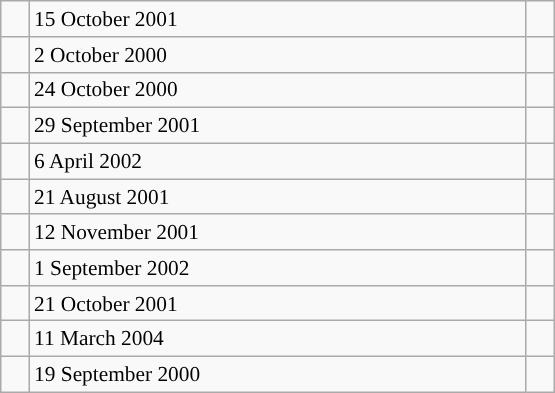<table class="wikitable" style="font-size: 89%; float: left; width: 26em; margin-right: 1em; height: 196px;">
<tr>
<td></td>
<td>15 October 2001</td>
<td></td>
</tr>
<tr>
<td></td>
<td>2 October 2000</td>
<td></td>
</tr>
<tr>
<td></td>
<td>24 October 2000</td>
<td></td>
</tr>
<tr>
<td></td>
<td>29 September 2001</td>
<td></td>
</tr>
<tr>
<td></td>
<td>6 April 2002</td>
<td></td>
</tr>
<tr>
<td></td>
<td>21 August 2001</td>
<td></td>
</tr>
<tr>
<td></td>
<td>12 November 2001</td>
<td></td>
</tr>
<tr>
<td></td>
<td>1 September 2002</td>
<td></td>
</tr>
<tr>
<td></td>
<td>21 October 2001</td>
<td></td>
</tr>
<tr>
<td></td>
<td>11 March 2004</td>
<td></td>
</tr>
<tr>
<td></td>
<td>19 September 2000</td>
<td></td>
</tr>
</table>
